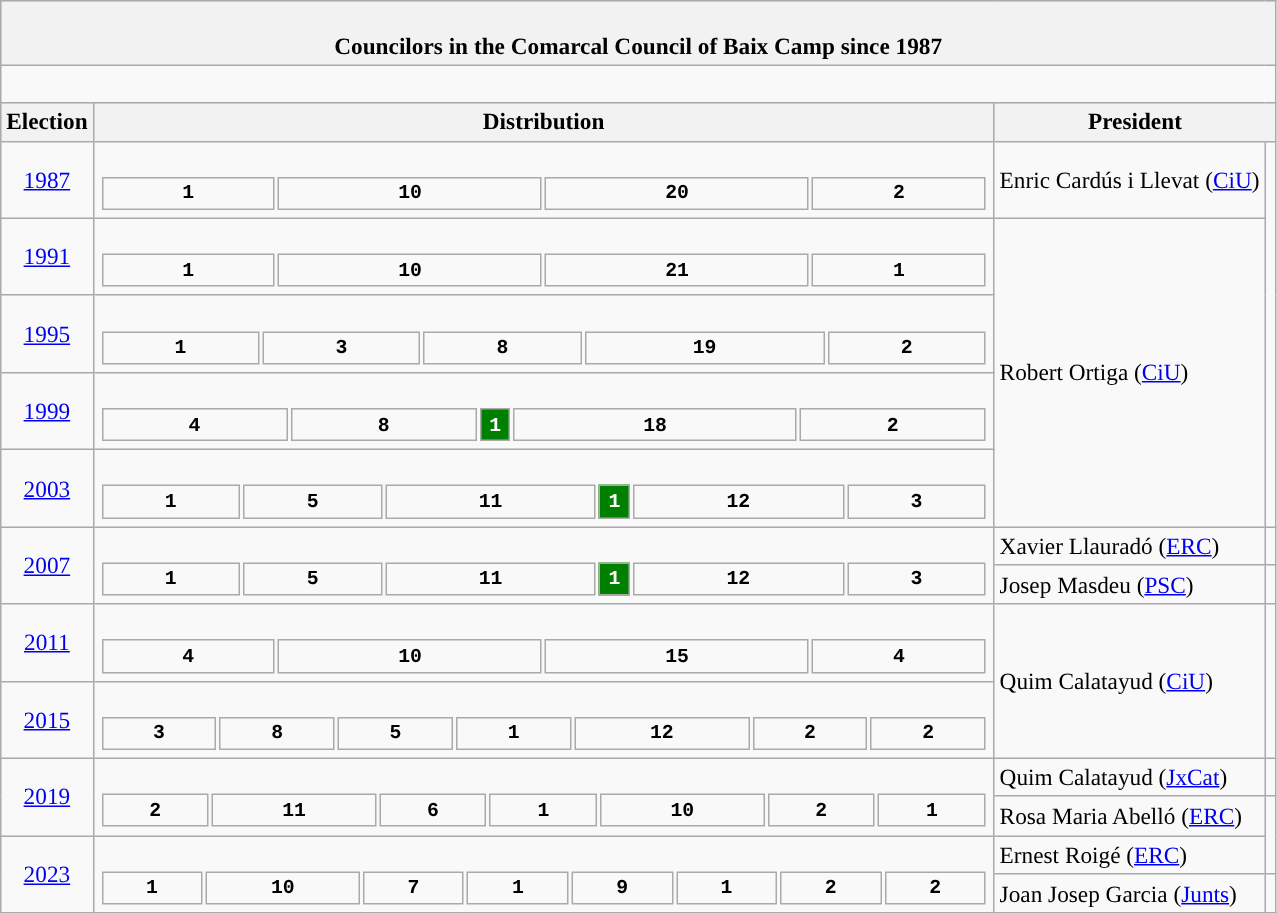<table class="wikitable" style="font-size:97%;">
<tr bgcolor="#CCCCCC">
<th colspan="4"><br>Councilors in the Comarcal Council of Baix Camp since 1987</th>
</tr>
<tr>
<td colspan="4"><br>
















</td>
</tr>
<tr bgcolor="#CCCCCC">
<th>Election</th>
<th>Distribution</th>
<th colspan="2">President</th>
</tr>
<tr>
<td align=center><a href='#'>1987</a></td>
<td><br><table style="width:45em; font-size:85%; text-align:center; font-family:Courier New;">
<tr style="font-weight:bold">
<td style="background:">1</td>
<td style="background:">10</td>
<td style="background:">20</td>
<td style="background:">2</td>
</tr>
</table>
</td>
<td>Enric Cardús i Llevat (<a href='#'>CiU</a>)</td>
<td rowspan="5" style="background:"></td>
</tr>
<tr>
<td align=center><a href='#'>1991</a></td>
<td><br><table style="width:45em; font-size:85%; text-align:center; font-family:Courier New;">
<tr style="font-weight:bold">
<td style="background:">1</td>
<td style="background:">10</td>
<td style="background:">21</td>
<td style="background:">1</td>
</tr>
</table>
</td>
<td rowspan="4">Robert Ortiga (<a href='#'>CiU</a>)</td>
</tr>
<tr>
<td align=center><a href='#'>1995</a></td>
<td><br><table style="width:45em; font-size:85%; text-align:center; font-family:Courier New;">
<tr style="font-weight:bold">
<td style="background:">1</td>
<td style="background:">3</td>
<td style="background:">8</td>
<td style="background:">19</td>
<td style="background:">2</td>
</tr>
</table>
</td>
</tr>
<tr>
<td align=center><a href='#'>1999</a></td>
<td><br><table style="width:45em; font-size:85%; text-align:center; font-family:Courier New;">
<tr style="font-weight:bold">
<td style="background:">4</td>
<td style="background:">8</td>
<td style="background:#008000; width:1em; color:white;">1</td>
<td style="background:">18</td>
<td style="background:">2</td>
</tr>
</table>
</td>
</tr>
<tr>
<td align=center><a href='#'>2003</a></td>
<td><br><table style="width:45em; font-size:85%; text-align:center; font-family:Courier New;">
<tr style="font-weight:bold">
<td style="background:">1</td>
<td style="background:">5</td>
<td style="background:">11</td>
<td style="background:#008000; width:1em; color:white;">1</td>
<td style="background:">12</td>
<td style="background:">3</td>
</tr>
</table>
</td>
</tr>
<tr>
<td rowspan="2" align=center><a href='#'>2007</a></td>
<td rowspan="2"><br><table style="width:45em; font-size:85%; text-align:center; font-family:Courier New;">
<tr style="font-weight:bold">
<td style="background:">1</td>
<td style="background:">5</td>
<td style="background:">11</td>
<td style="background:#008000; width:1em; color:white;">1</td>
<td style="background:">12</td>
<td style="background:">3</td>
</tr>
</table>
</td>
<td>Xavier Llauradó (<a href='#'>ERC</a>) </td>
<td style="background:"></td>
</tr>
<tr>
<td>Josep Masdeu (<a href='#'>PSC</a>)  </td>
<td style="background:"></td>
</tr>
<tr>
<td align=center><a href='#'>2011</a></td>
<td><br><table style="width:45em; font-size:85%; text-align:center; font-family:Courier New;">
<tr style="font-weight:bold">
<td style="background:">4</td>
<td style="background:">10</td>
<td style="background:">15</td>
<td style="background:">4</td>
</tr>
</table>
</td>
<td rowspan="2">Quim Calatayud (<a href='#'>CiU</a>)</td>
<td rowspan="2" style="background:"></td>
</tr>
<tr>
<td align=center><a href='#'>2015</a></td>
<td><br><table style="width:45em; font-size:85%; text-align:center; font-family:Courier New;">
<tr style="font-weight:bold">
<td style="background:">3</td>
<td style="background:">8</td>
<td style="background:">5</td>
<td style="background:">1</td>
<td style="background:">12</td>
<td style="background:">2</td>
<td style="background:">2</td>
</tr>
</table>
</td>
</tr>
<tr>
<td rowspan="2" align=center><a href='#'>2019</a></td>
<td rowspan="2"><br><table style="width:45em; font-size:85%; text-align:center; font-family:Courier New;">
<tr style="font-weight:bold">
<td style="background:">2</td>
<td style="background:">11</td>
<td style="background:">6</td>
<td style="background:">1</td>
<td style="background:">10</td>
<td style="background:">2</td>
<td style="background:">1</td>
</tr>
</table>
</td>
<td>Quim Calatayud (<a href='#'>JxCat</a>) </td>
<td style="background:"></td>
</tr>
<tr>
<td>Rosa Maria Abelló (<a href='#'>ERC</a>) </td>
<td rowspan="2" style="background:"></td>
</tr>
<tr>
<td rowspan="2" align=center><a href='#'>2023</a></td>
<td rowspan="2"><br><table style="width:45em; font-size:85%; text-align:center; font-family:Courier New;">
<tr style="font-weight:bold">
<td style="background:">1</td>
<td style="background:">10</td>
<td style="background:">7</td>
<td style="background:">1</td>
<td style="background:">9</td>
<td style="background:">1</td>
<td style="background:">2</td>
<td style="background:">2</td>
</tr>
</table>
</td>
<td>Ernest Roigé (<a href='#'>ERC</a>) </td>
</tr>
<tr>
<td>Joan Josep Garcia (<a href='#'>Junts</a>) </td>
<td style="background:"></td>
</tr>
</table>
